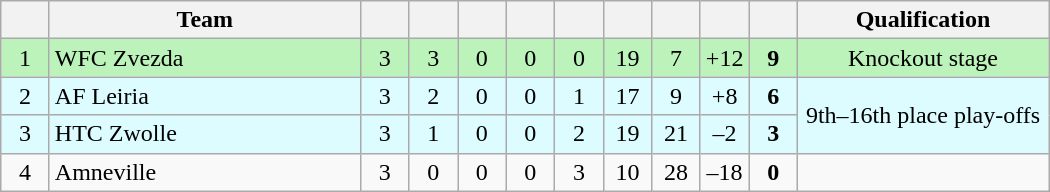<table class="wikitable" style="font-size: 100%">
<tr>
<th width="25"></th>
<th width="200">Team</th>
<th width="25"></th>
<th width="25"></th>
<th width="25"></th>
<th width="25"></th>
<th width="25"></th>
<th width="25"></th>
<th width="25"></th>
<th width="25"></th>
<th width="25"></th>
<th width="160">Qualification</th>
</tr>
<tr align=center bgcolor=#bbf3bb>
<td>1</td>
<td align=left> WFC Zvezda</td>
<td>3</td>
<td>3</td>
<td>0</td>
<td>0</td>
<td>0</td>
<td>19</td>
<td>7</td>
<td>+12</td>
<td><strong>9</strong></td>
<td rowspan=1>Knockout stage</td>
</tr>
<tr align=center bgcolor=#ddfcff>
<td>2</td>
<td align=left> AF Leiria</td>
<td>3</td>
<td>2</td>
<td>0</td>
<td>0</td>
<td>1</td>
<td>17</td>
<td>9</td>
<td>+8</td>
<td><strong>6</strong></td>
<td rowspan=2>9th–16th place play-offs</td>
</tr>
<tr align=center bgcolor=#ddfcff>
<td>3</td>
<td align=left> HTC Zwolle</td>
<td>3</td>
<td>1</td>
<td>0</td>
<td>0</td>
<td>2</td>
<td>19</td>
<td>21</td>
<td>–2</td>
<td><strong>3</strong></td>
</tr>
<tr align=center>
<td>4</td>
<td align=left> Amneville</td>
<td>3</td>
<td>0</td>
<td>0</td>
<td>0</td>
<td>3</td>
<td>10</td>
<td>28</td>
<td>–18</td>
<td><strong>0</strong></td>
<td></td>
</tr>
</table>
